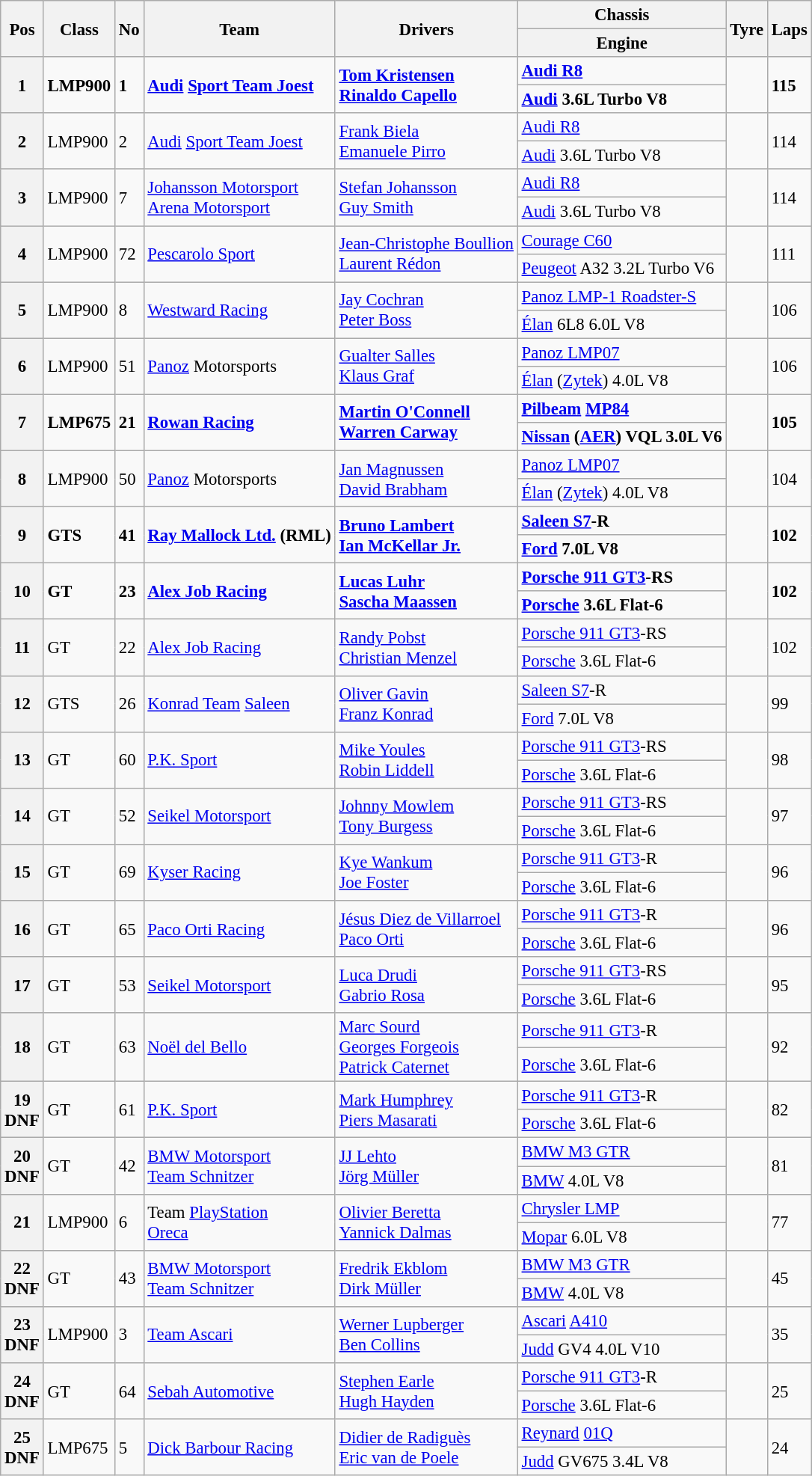<table class="wikitable" style="font-size: 95%;">
<tr>
<th rowspan=2>Pos</th>
<th rowspan=2>Class</th>
<th rowspan=2>No</th>
<th rowspan=2>Team</th>
<th rowspan=2>Drivers</th>
<th>Chassis</th>
<th rowspan=2>Tyre</th>
<th rowspan=2>Laps</th>
</tr>
<tr>
<th>Engine</th>
</tr>
<tr style="font-weight:bold">
<th rowspan=2>1</th>
<td rowspan=2>LMP900</td>
<td rowspan=2>1</td>
<td rowspan=2> <a href='#'>Audi</a> <a href='#'>Sport Team Joest</a></td>
<td rowspan=2> <a href='#'>Tom Kristensen</a><br> <a href='#'>Rinaldo Capello</a></td>
<td><a href='#'>Audi R8</a></td>
<td rowspan=2></td>
<td rowspan=2>115</td>
</tr>
<tr style="font-weight:bold">
<td><a href='#'>Audi</a> 3.6L Turbo V8</td>
</tr>
<tr>
<th rowspan=2>2</th>
<td rowspan=2>LMP900</td>
<td rowspan=2>2</td>
<td rowspan=2> <a href='#'>Audi</a> <a href='#'>Sport Team Joest</a></td>
<td rowspan=2> <a href='#'>Frank Biela</a><br> <a href='#'>Emanuele Pirro</a></td>
<td><a href='#'>Audi R8</a></td>
<td rowspan=2></td>
<td rowspan=2>114</td>
</tr>
<tr>
<td><a href='#'>Audi</a> 3.6L Turbo V8</td>
</tr>
<tr>
<th rowspan=2>3</th>
<td rowspan=2>LMP900</td>
<td rowspan=2>7</td>
<td rowspan=2> <a href='#'>Johansson Motorsport</a><br> <a href='#'>Arena Motorsport</a></td>
<td rowspan=2> <a href='#'>Stefan Johansson</a><br> <a href='#'>Guy Smith</a></td>
<td><a href='#'>Audi R8</a></td>
<td rowspan=2></td>
<td rowspan=2>114</td>
</tr>
<tr>
<td><a href='#'>Audi</a> 3.6L Turbo V8</td>
</tr>
<tr>
<th rowspan=2>4</th>
<td rowspan=2>LMP900</td>
<td rowspan=2>72</td>
<td rowspan=2> <a href='#'>Pescarolo Sport</a></td>
<td rowspan=2> <a href='#'>Jean-Christophe Boullion</a><br> <a href='#'>Laurent Rédon</a></td>
<td><a href='#'>Courage C60</a></td>
<td rowspan=2></td>
<td rowspan=2>111</td>
</tr>
<tr>
<td><a href='#'>Peugeot</a> A32 3.2L Turbo V6</td>
</tr>
<tr>
<th rowspan=2>5</th>
<td rowspan=2>LMP900</td>
<td rowspan=2>8</td>
<td rowspan=2> <a href='#'>Westward Racing</a></td>
<td rowspan=2> <a href='#'>Jay Cochran</a><br> <a href='#'>Peter Boss</a></td>
<td><a href='#'>Panoz LMP-1 Roadster-S</a></td>
<td rowspan=2></td>
<td rowspan=2>106</td>
</tr>
<tr>
<td><a href='#'>Élan</a> 6L8 6.0L V8</td>
</tr>
<tr>
<th rowspan=2>6</th>
<td rowspan=2>LMP900</td>
<td rowspan=2>51</td>
<td rowspan=2> <a href='#'>Panoz</a> Motorsports</td>
<td rowspan=2> <a href='#'>Gualter Salles</a><br> <a href='#'>Klaus Graf</a></td>
<td><a href='#'>Panoz LMP07</a></td>
<td rowspan=2></td>
<td rowspan=2>106</td>
</tr>
<tr>
<td><a href='#'>Élan</a> (<a href='#'>Zytek</a>) 4.0L V8</td>
</tr>
<tr style="font-weight:bold">
<th rowspan=2>7</th>
<td rowspan=2>LMP675</td>
<td rowspan=2>21</td>
<td rowspan=2> <a href='#'>Rowan Racing</a></td>
<td rowspan=2> <a href='#'>Martin O'Connell</a><br> <a href='#'>Warren Carway</a></td>
<td><a href='#'>Pilbeam</a> <a href='#'>MP84</a></td>
<td rowspan=2></td>
<td rowspan=2>105</td>
</tr>
<tr style="font-weight:bold">
<td><a href='#'>Nissan</a> (<a href='#'>AER</a>) VQL 3.0L V6</td>
</tr>
<tr>
<th rowspan=2>8</th>
<td rowspan=2>LMP900</td>
<td rowspan=2>50</td>
<td rowspan=2> <a href='#'>Panoz</a> Motorsports</td>
<td rowspan=2> <a href='#'>Jan Magnussen</a><br> <a href='#'>David Brabham</a></td>
<td><a href='#'>Panoz LMP07</a></td>
<td rowspan=2></td>
<td rowspan=2>104</td>
</tr>
<tr>
<td><a href='#'>Élan</a> (<a href='#'>Zytek</a>) 4.0L V8</td>
</tr>
<tr style="font-weight:bold">
<th rowspan=2>9</th>
<td rowspan=2>GTS</td>
<td rowspan=2>41</td>
<td rowspan=2> <a href='#'>Ray Mallock Ltd.</a> (RML)</td>
<td rowspan=2> <a href='#'>Bruno Lambert</a><br> <a href='#'>Ian McKellar Jr.</a></td>
<td><a href='#'>Saleen S7</a>-R</td>
<td rowspan=2></td>
<td rowspan=2>102</td>
</tr>
<tr style="font-weight:bold">
<td><a href='#'>Ford</a> 7.0L V8</td>
</tr>
<tr style="font-weight:bold">
<th rowspan=2>10</th>
<td rowspan=2>GT</td>
<td rowspan=2>23</td>
<td rowspan=2> <a href='#'>Alex Job Racing</a></td>
<td rowspan=2> <a href='#'>Lucas Luhr</a><br> <a href='#'>Sascha Maassen</a></td>
<td><a href='#'>Porsche 911 GT3</a>-RS</td>
<td rowspan=2></td>
<td rowspan=2>102</td>
</tr>
<tr style="font-weight:bold">
<td><a href='#'>Porsche</a> 3.6L Flat-6</td>
</tr>
<tr>
<th rowspan=2>11</th>
<td rowspan=2>GT</td>
<td rowspan=2>22</td>
<td rowspan=2> <a href='#'>Alex Job Racing</a></td>
<td rowspan=2> <a href='#'>Randy Pobst</a><br> <a href='#'>Christian Menzel</a></td>
<td><a href='#'>Porsche 911 GT3</a>-RS</td>
<td rowspan=2></td>
<td rowspan=2>102</td>
</tr>
<tr>
<td><a href='#'>Porsche</a> 3.6L Flat-6</td>
</tr>
<tr>
<th rowspan=2>12</th>
<td rowspan=2>GTS</td>
<td rowspan=2>26</td>
<td rowspan=2> <a href='#'>Konrad Team</a> <a href='#'>Saleen</a></td>
<td rowspan=2> <a href='#'>Oliver Gavin</a><br> <a href='#'>Franz Konrad</a></td>
<td><a href='#'>Saleen S7</a>-R</td>
<td rowspan=2></td>
<td rowspan=2>99</td>
</tr>
<tr>
<td><a href='#'>Ford</a> 7.0L V8</td>
</tr>
<tr>
<th rowspan=2>13</th>
<td rowspan=2>GT</td>
<td rowspan=2>60</td>
<td rowspan=2> <a href='#'>P.K. Sport</a></td>
<td rowspan=2> <a href='#'>Mike Youles</a><br> <a href='#'>Robin Liddell</a></td>
<td><a href='#'>Porsche 911 GT3</a>-RS</td>
<td rowspan=2></td>
<td rowspan=2>98</td>
</tr>
<tr>
<td><a href='#'>Porsche</a> 3.6L Flat-6</td>
</tr>
<tr>
<th rowspan=2>14</th>
<td rowspan=2>GT</td>
<td rowspan=2>52</td>
<td rowspan=2> <a href='#'>Seikel Motorsport</a></td>
<td rowspan=2> <a href='#'>Johnny Mowlem</a><br> <a href='#'>Tony Burgess</a></td>
<td><a href='#'>Porsche 911 GT3</a>-RS</td>
<td rowspan=2></td>
<td rowspan=2>97</td>
</tr>
<tr>
<td><a href='#'>Porsche</a> 3.6L Flat-6</td>
</tr>
<tr>
<th rowspan=2>15</th>
<td rowspan=2>GT</td>
<td rowspan=2>69</td>
<td rowspan=2> <a href='#'>Kyser Racing</a></td>
<td rowspan=2> <a href='#'>Kye Wankum</a><br> <a href='#'>Joe Foster</a></td>
<td><a href='#'>Porsche 911 GT3</a>-R</td>
<td rowspan=2></td>
<td rowspan=2>96</td>
</tr>
<tr>
<td><a href='#'>Porsche</a> 3.6L Flat-6</td>
</tr>
<tr>
<th rowspan=2>16</th>
<td rowspan=2>GT</td>
<td rowspan=2>65</td>
<td rowspan=2> <a href='#'>Paco Orti Racing</a></td>
<td rowspan=2> <a href='#'>Jésus Diez de Villarroel</a><br> <a href='#'>Paco Orti</a></td>
<td><a href='#'>Porsche 911 GT3</a>-R</td>
<td rowspan=2></td>
<td rowspan=2>96</td>
</tr>
<tr>
<td><a href='#'>Porsche</a> 3.6L Flat-6</td>
</tr>
<tr>
<th rowspan=2>17</th>
<td rowspan=2>GT</td>
<td rowspan=2>53</td>
<td rowspan=2> <a href='#'>Seikel Motorsport</a></td>
<td rowspan=2> <a href='#'>Luca Drudi</a><br> <a href='#'>Gabrio Rosa</a></td>
<td><a href='#'>Porsche 911 GT3</a>-RS</td>
<td rowspan=2></td>
<td rowspan=2>95</td>
</tr>
<tr>
<td><a href='#'>Porsche</a> 3.6L Flat-6</td>
</tr>
<tr>
<th rowspan=2>18</th>
<td rowspan=2>GT</td>
<td rowspan=2>63</td>
<td rowspan=2> <a href='#'>Noël del Bello</a></td>
<td rowspan=2> <a href='#'>Marc Sourd</a><br> <a href='#'>Georges Forgeois</a><br> <a href='#'>Patrick Caternet</a></td>
<td><a href='#'>Porsche 911 GT3</a>-R</td>
<td rowspan=2></td>
<td rowspan=2>92</td>
</tr>
<tr>
<td><a href='#'>Porsche</a> 3.6L Flat-6</td>
</tr>
<tr>
<th rowspan=2>19<br>DNF</th>
<td rowspan=2>GT</td>
<td rowspan=2>61</td>
<td rowspan=2> <a href='#'>P.K. Sport</a></td>
<td rowspan=2> <a href='#'>Mark Humphrey</a><br> <a href='#'>Piers Masarati</a></td>
<td><a href='#'>Porsche 911 GT3</a>-R</td>
<td rowspan=2></td>
<td rowspan=2>82</td>
</tr>
<tr>
<td><a href='#'>Porsche</a> 3.6L Flat-6</td>
</tr>
<tr>
<th rowspan=2>20<br>DNF</th>
<td rowspan=2>GT</td>
<td rowspan=2>42</td>
<td rowspan=2> <a href='#'>BMW Motorsport</a><br> <a href='#'>Team Schnitzer</a></td>
<td rowspan=2> <a href='#'>JJ Lehto</a><br> <a href='#'>Jörg Müller</a></td>
<td><a href='#'>BMW M3 GTR</a></td>
<td rowspan=2></td>
<td rowspan=2>81</td>
</tr>
<tr>
<td><a href='#'>BMW</a> 4.0L V8</td>
</tr>
<tr>
<th rowspan=2>21</th>
<td rowspan=2>LMP900</td>
<td rowspan=2>6</td>
<td rowspan=2> Team <a href='#'>PlayStation</a><br> <a href='#'>Oreca</a></td>
<td rowspan=2> <a href='#'>Olivier Beretta</a><br> <a href='#'>Yannick Dalmas</a></td>
<td><a href='#'>Chrysler LMP</a></td>
<td rowspan=2></td>
<td rowspan=2>77</td>
</tr>
<tr>
<td><a href='#'>Mopar</a> 6.0L V8</td>
</tr>
<tr>
<th rowspan=2>22<br>DNF</th>
<td rowspan=2>GT</td>
<td rowspan=2>43</td>
<td rowspan=2> <a href='#'>BMW Motorsport</a><br> <a href='#'>Team Schnitzer</a></td>
<td rowspan=2> <a href='#'>Fredrik Ekblom</a><br> <a href='#'>Dirk Müller</a></td>
<td><a href='#'>BMW M3 GTR</a></td>
<td rowspan=2></td>
<td rowspan=2>45</td>
</tr>
<tr>
<td><a href='#'>BMW</a> 4.0L V8</td>
</tr>
<tr>
<th rowspan=2>23<br>DNF</th>
<td rowspan=2>LMP900</td>
<td rowspan=2>3</td>
<td rowspan=2> <a href='#'>Team Ascari</a></td>
<td rowspan=2> <a href='#'>Werner Lupberger</a><br> <a href='#'>Ben Collins</a></td>
<td><a href='#'>Ascari</a> <a href='#'>A410</a></td>
<td rowspan=2></td>
<td rowspan=2>35</td>
</tr>
<tr>
<td><a href='#'>Judd</a> GV4 4.0L V10</td>
</tr>
<tr>
<th rowspan=2>24<br>DNF</th>
<td rowspan=2>GT</td>
<td rowspan=2>64</td>
<td rowspan=2> <a href='#'>Sebah Automotive</a></td>
<td rowspan=2> <a href='#'>Stephen Earle</a><br> <a href='#'>Hugh Hayden</a></td>
<td><a href='#'>Porsche 911 GT3</a>-R</td>
<td rowspan=2></td>
<td rowspan=2>25</td>
</tr>
<tr>
<td><a href='#'>Porsche</a> 3.6L Flat-6</td>
</tr>
<tr>
<th rowspan=2>25<br>DNF</th>
<td rowspan=2>LMP675</td>
<td rowspan=2>5</td>
<td rowspan=2> <a href='#'>Dick Barbour Racing</a></td>
<td rowspan=2> <a href='#'>Didier de Radiguès</a><br> <a href='#'>Eric van de Poele</a></td>
<td><a href='#'>Reynard</a> <a href='#'>01Q</a></td>
<td rowspan=2></td>
<td rowspan=2>24</td>
</tr>
<tr>
<td><a href='#'>Judd</a> GV675 3.4L V8</td>
</tr>
</table>
